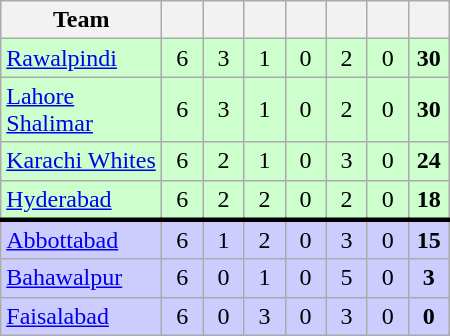<table class="wikitable sortable" style="text-align: center">
<tr>
<th style="width:100px;">Team</th>
<th style="width:20px;"></th>
<th style="width:20px;"></th>
<th style="width:20px;"></th>
<th style="width:20px;"></th>
<th style="width:20px;"></th>
<th style="width:20px;"></th>
<th style="width:20px;"></th>
</tr>
<tr bgcolor="#ccffcc">
<td style="text-align:left"><a href='#'>Rawalpindi</a></td>
<td>6</td>
<td>3</td>
<td>1</td>
<td>0</td>
<td>2</td>
<td>0</td>
<td><strong>30</strong></td>
</tr>
<tr bgcolor="#ccffcc">
<td style="text-align:left"><a href='#'>Lahore Shalimar</a></td>
<td>6</td>
<td>3</td>
<td>1</td>
<td>0</td>
<td>2</td>
<td>0</td>
<td><strong>30</strong></td>
</tr>
<tr bgcolor="#ccffcc">
<td style="text-align:left"><a href='#'>Karachi Whites</a></td>
<td>6</td>
<td>2</td>
<td>1</td>
<td>0</td>
<td>3</td>
<td>0</td>
<td><strong>24</strong></td>
</tr>
<tr bgcolor="#ccffcc">
<td style="text-align:left"><a href='#'>Hyderabad</a></td>
<td>6</td>
<td>2</td>
<td>2</td>
<td>0</td>
<td>2</td>
<td>0</td>
<td><strong>18</strong></td>
</tr>
<tr style="border-top:solid #000000" bgcolor="#ccccff">
<td style="text-align:left"><a href='#'>Abbottabad</a></td>
<td>6</td>
<td>1</td>
<td>2</td>
<td>0</td>
<td>3</td>
<td>0</td>
<td><strong>15</strong></td>
</tr>
<tr bgcolor="#ccccff">
<td style="text-align:left"><a href='#'>Bahawalpur</a></td>
<td>6</td>
<td>0</td>
<td>1</td>
<td>0</td>
<td>5</td>
<td>0</td>
<td><strong>3</strong></td>
</tr>
<tr bgcolor="#ccccff">
<td style="text-align:left"><a href='#'>Faisalabad</a></td>
<td>6</td>
<td>0</td>
<td>3</td>
<td>0</td>
<td>3</td>
<td>0</td>
<td><strong>0</strong></td>
</tr>
</table>
